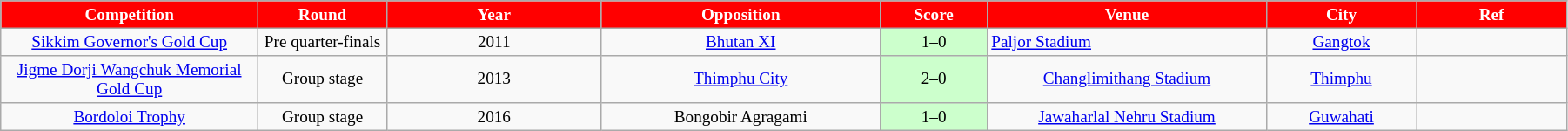<table class="wikitable" style="font-size:80%; width:95%; text-align:center">
<tr>
<th width="12%" style="background:Red; color:white; text-align:center;">Competition</th>
<th width="6%" style="background:Red; color:white; text-align:center;">Round</th>
<th width="10%" style="background:Red; color:white; text-align:center;">Year</th>
<th width="13%" style="background:Red; color:white; text-align:center;">Opposition</th>
<th width="5%" style="background:Red; color:white; text-align:center;">Score</th>
<th width="13%" style="background:Red; color:white; text-align:center;">Venue</th>
<th width="7%" style="background:Red; color:white; text-align:center;">City</th>
<th width="7%" style="background:Red; color:white; text-align:center;">Ref</th>
</tr>
<tr>
<td><a href='#'>Sikkim Governor's Gold Cup</a></td>
<td>Pre quarter-finals</td>
<td>2011<br><td> <a href='#'>Bhutan XI</a></td>
<td style="text-align:center; background:#CCFFCC;">1–0</td>
<td align=left><a href='#'>Paljor Stadium</a></td>
<td><a href='#'>Gangtok</a></td>
<td></td>
</tr>
<tr>
<td><a href='#'>Jigme Dorji Wangchuk Memorial Gold Cup</a></td>
<td>Group stage</td>
<td>2013<br><td> <a href='#'>Thimphu City</a></td>
<td style="text-align:center; background:#CCFFCC;">2–0</td>
<td><a href='#'>Changlimithang Stadium</a></td>
<td><a href='#'>Thimphu</a></td>
<td></td>
</tr>
<tr>
<td><a href='#'>Bordoloi Trophy</a></td>
<td>Group stage</td>
<td>2016<br><td> Bongobir Agragami</td>
<td style="text-align:center; background:#CCFFCC;">1–0</td>
<td><a href='#'>Jawaharlal Nehru Stadium</a></td>
<td><a href='#'>Guwahati</a></td>
<td></td>
</tr>
</table>
